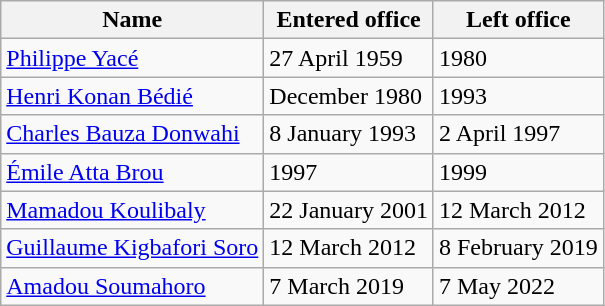<table class="wikitable">
<tr>
<th>Name</th>
<th>Entered office</th>
<th>Left office</th>
</tr>
<tr>
<td><a href='#'>Philippe Yacé</a></td>
<td>27 April 1959</td>
<td>1980</td>
</tr>
<tr>
<td><a href='#'>Henri Konan Bédié</a></td>
<td>December 1980</td>
<td>1993</td>
</tr>
<tr>
<td><a href='#'>Charles Bauza Donwahi</a></td>
<td>8 January 1993</td>
<td>2 April 1997</td>
</tr>
<tr>
<td><a href='#'>Émile Atta Brou</a></td>
<td>1997</td>
<td>1999</td>
</tr>
<tr>
<td><a href='#'>Mamadou Koulibaly</a></td>
<td>22 January 2001</td>
<td>12 March 2012</td>
</tr>
<tr>
<td><a href='#'>Guillaume Kigbafori Soro</a></td>
<td>12 March 2012</td>
<td>8 February 2019</td>
</tr>
<tr>
<td><a href='#'>Amadou Soumahoro</a></td>
<td>7 March 2019</td>
<td>7 May 2022</td>
</tr>
</table>
